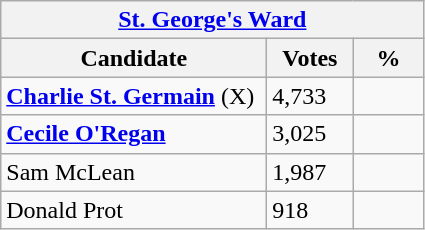<table class="wikitable">
<tr>
<th colspan="3"><a href='#'>St. George's Ward</a></th>
</tr>
<tr>
<th style="width: 170px">Candidate</th>
<th style="width: 50px">Votes</th>
<th style="width: 40px">%</th>
</tr>
<tr>
<td><strong><a href='#'>Charlie St. Germain</a></strong> (X)</td>
<td>4,733</td>
<td></td>
</tr>
<tr>
<td><strong><a href='#'>Cecile O'Regan</a></strong></td>
<td>3,025</td>
<td></td>
</tr>
<tr>
<td>Sam McLean</td>
<td>1,987</td>
<td></td>
</tr>
<tr>
<td>Donald Prot</td>
<td>918</td>
<td></td>
</tr>
</table>
